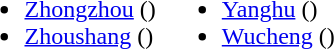<table>
<tr>
<td valign="top"><br><ul><li><a href='#'>Zhongzhou</a> ()</li><li><a href='#'>Zhoushang</a> ()</li></ul></td>
<td valign="top"><br><ul><li><a href='#'>Yanghu</a> ()</li><li><a href='#'>Wucheng</a> ()</li></ul></td>
</tr>
</table>
